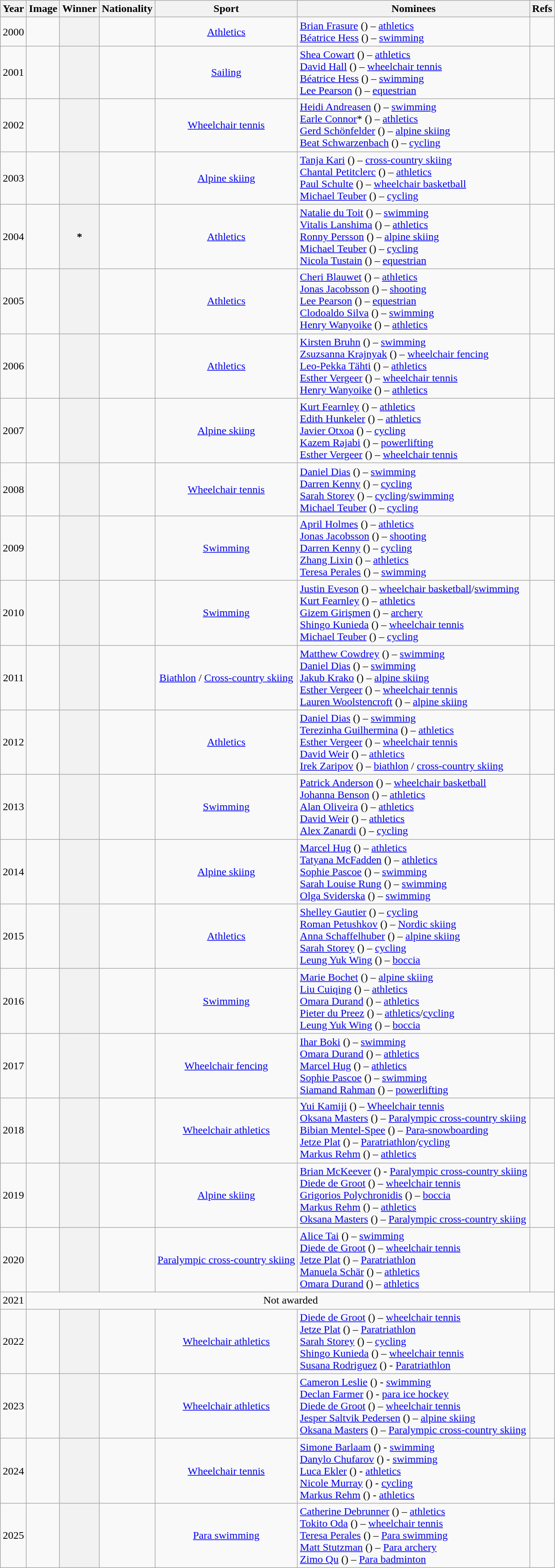<table class="sortable wikitable plainrowheaders" style="text-align:center">
<tr>
<th scope=col>Year</th>
<th scope=col class=unsortable>Image</th>
<th scope=col>Winner</th>
<th scope=col>Nationality</th>
<th scope=col>Sport</th>
<th scope=col class=unsortable>Nominees</th>
<th scope=col class=unsortable>Refs</th>
</tr>
<tr>
<td>2000</td>
<td></td>
<th scope=row></th>
<td></td>
<td><a href='#'>Athletics</a></td>
<td align=left><a href='#'>Brian Frasure</a> () – <a href='#'>athletics</a><br> <a href='#'>Béatrice Hess</a> () – <a href='#'>swimming</a></td>
<td></td>
</tr>
<tr>
<td>2001</td>
<td></td>
<th scope=row></th>
<td></td>
<td><a href='#'>Sailing</a></td>
<td align=left><a href='#'>Shea Cowart</a> () – <a href='#'>athletics</a><br> <a href='#'>David Hall</a> () – <a href='#'>wheelchair tennis</a><br><a href='#'>Béatrice Hess</a> () – <a href='#'>swimming</a><br> <a href='#'>Lee Pearson</a> () – <a href='#'>equestrian</a></td>
<td></td>
</tr>
<tr>
<td>2002</td>
<td></td>
<th scope=row></th>
<td></td>
<td><a href='#'>Wheelchair tennis</a></td>
<td align=left><a href='#'>Heidi Andreasen</a> () – <a href='#'>swimming</a><br> <a href='#'>Earle Connor</a>* () – <a href='#'>athletics</a><br><a href='#'>Gerd Schönfelder</a> () – <a href='#'>alpine skiing</a><br> <a href='#'>Beat Schwarzenbach</a> () – <a href='#'>cycling</a></td>
<td></td>
</tr>
<tr>
<td>2003</td>
<td></td>
<th scope=row></th>
<td></td>
<td><a href='#'>Alpine skiing</a></td>
<td align=left><a href='#'>Tanja Kari</a> () – <a href='#'>cross-country skiing</a><br> <a href='#'>Chantal Petitclerc</a> () – <a href='#'>athletics</a><br><a href='#'>Paul Schulte</a> () – <a href='#'>wheelchair basketball</a><br> <a href='#'>Michael Teuber</a> () – <a href='#'>cycling</a></td>
<td></td>
</tr>
<tr>
<td>2004</td>
<td></td>
<th scope=row>*</th>
<td></td>
<td><a href='#'>Athletics</a></td>
<td align=left><a href='#'>Natalie du Toit</a> () – <a href='#'>swimming</a><br> <a href='#'>Vitalis Lanshima</a> () – <a href='#'>athletics</a><br><a href='#'>Ronny Persson</a> () – <a href='#'>alpine skiing</a><br> <a href='#'>Michael Teuber</a> () – <a href='#'>cycling</a><br> <a href='#'>Nicola Tustain</a> () – <a href='#'>equestrian</a></td>
<td></td>
</tr>
<tr>
<td>2005</td>
<td></td>
<th scope=row></th>
<td></td>
<td><a href='#'>Athletics</a></td>
<td align=left><a href='#'>Cheri Blauwet</a> () – <a href='#'>athletics</a><br> <a href='#'>Jonas Jacobsson</a> () – <a href='#'>shooting</a><br><a href='#'>Lee Pearson</a> () – <a href='#'>equestrian</a><br> <a href='#'>Clodoaldo Silva</a> () – <a href='#'>swimming</a><br> <a href='#'>Henry Wanyoike</a> () – <a href='#'>athletics</a></td>
<td></td>
</tr>
<tr>
<td>2006</td>
<td></td>
<th scope=row></th>
<td></td>
<td><a href='#'>Athletics</a></td>
<td align=left><a href='#'>Kirsten Bruhn</a> () – <a href='#'>swimming</a><br> <a href='#'>Zsuzsanna Krajnyak</a> () – <a href='#'>wheelchair fencing</a><br><a href='#'>Leo-Pekka Tähti</a> () – <a href='#'>athletics</a><br> <a href='#'>Esther Vergeer</a> () – <a href='#'>wheelchair tennis</a><br> <a href='#'>Henry Wanyoike</a> () – <a href='#'>athletics</a></td>
<td></td>
</tr>
<tr>
<td>2007</td>
<td></td>
<th scope=row></th>
<td></td>
<td><a href='#'>Alpine skiing</a></td>
<td align=left><a href='#'>Kurt Fearnley</a> () – <a href='#'>athletics</a><br> <a href='#'>Edith Hunkeler</a> () – <a href='#'>athletics</a><br><a href='#'>Javier Otxoa</a> () – <a href='#'>cycling</a><br> <a href='#'>Kazem Rajabi</a> () – <a href='#'>powerlifting</a><br> <a href='#'>Esther Vergeer</a> () – <a href='#'>wheelchair tennis</a></td>
<td></td>
</tr>
<tr>
<td>2008</td>
<td></td>
<th scope=row></th>
<td></td>
<td><a href='#'>Wheelchair tennis</a></td>
<td align=left><a href='#'>Daniel Dias</a> () – <a href='#'>swimming</a><br> <a href='#'>Darren Kenny</a> () – <a href='#'>cycling</a><br><a href='#'>Sarah Storey</a> () – <a href='#'>cycling</a>/<a href='#'>swimming</a><br> <a href='#'>Michael Teuber</a> () – <a href='#'>cycling</a></td>
<td></td>
</tr>
<tr>
<td>2009</td>
<td></td>
<th scope=row></th>
<td></td>
<td><a href='#'>Swimming</a></td>
<td align=left><a href='#'>April Holmes</a> () – <a href='#'>athletics</a><br> <a href='#'>Jonas Jacobsson</a> () – <a href='#'>shooting</a><br> <a href='#'>Darren Kenny</a> () – <a href='#'>cycling</a><br> <a href='#'>Zhang Lixin</a> () – <a href='#'>athletics</a><br> <a href='#'>Teresa Perales</a> () – <a href='#'>swimming</a><br></td>
<td></td>
</tr>
<tr>
<td>2010</td>
<td></td>
<th scope=row></th>
<td></td>
<td><a href='#'>Swimming</a></td>
<td align=left><a href='#'>Justin Eveson</a> () – <a href='#'>wheelchair basketball</a>/<a href='#'>swimming</a><br> <a href='#'>Kurt Fearnley</a> () – <a href='#'>athletics</a><br> <a href='#'>Gizem Girişmen</a> () – <a href='#'>archery</a><br> <a href='#'>Shingo Kunieda</a> () – <a href='#'>wheelchair tennis</a><br> <a href='#'>Michael Teuber</a> () – <a href='#'>cycling</a><br></td>
<td></td>
</tr>
<tr>
<td>2011</td>
<td></td>
<th scope=row></th>
<td></td>
<td><a href='#'>Biathlon</a> / <a href='#'>Cross-country skiing</a></td>
<td align=left><a href='#'>Matthew Cowdrey</a> () – <a href='#'>swimming</a><br> <a href='#'>Daniel Dias</a> () – <a href='#'>swimming</a><br> <a href='#'>Jakub Krako</a> () – <a href='#'>alpine skiing</a><br> <a href='#'>Esther Vergeer</a> () – <a href='#'>wheelchair tennis</a><br> <a href='#'>Lauren Woolstencroft</a> () – <a href='#'>alpine skiing</a><br></td>
<td></td>
</tr>
<tr>
<td>2012</td>
<td></td>
<th scope=row></th>
<td></td>
<td><a href='#'>Athletics</a></td>
<td align=left><a href='#'>Daniel Dias</a> () – <a href='#'>swimming</a><br> <a href='#'>Terezinha Guilhermina</a> () – <a href='#'>athletics</a><br> <a href='#'>Esther Vergeer</a> () – <a href='#'>wheelchair tennis</a><br> <a href='#'>David Weir</a> () – <a href='#'>athletics</a><br> <a href='#'>Irek Zaripov</a> () – <a href='#'>biathlon</a> / <a href='#'>cross-country skiing</a></td>
<td></td>
</tr>
<tr>
<td>2013</td>
<td></td>
<th scope=row></th>
<td></td>
<td><a href='#'>Swimming</a></td>
<td align=left><a href='#'>Patrick Anderson</a> () – <a href='#'>wheelchair basketball</a><br> <a href='#'>Johanna Benson</a> () – <a href='#'>athletics</a><br> <a href='#'>Alan Oliveira</a> () – <a href='#'>athletics</a><br> <a href='#'>David Weir</a> () – <a href='#'>athletics</a><br> <a href='#'>Alex Zanardi</a> () – <a href='#'>cycling</a></td>
<td></td>
</tr>
<tr>
<td>2014</td>
<td></td>
<th scope=row></th>
<td></td>
<td><a href='#'>Alpine skiing</a></td>
<td align=left><a href='#'>Marcel Hug</a> () – <a href='#'>athletics</a><br> <a href='#'>Tatyana McFadden</a> () – <a href='#'>athletics</a><br> <a href='#'>Sophie Pascoe</a> () – <a href='#'>swimming</a><br> <a href='#'>Sarah Louise Rung</a> () – <a href='#'>swimming</a><br> <a href='#'>Olga Sviderska</a> () – <a href='#'>swimming</a></td>
<td></td>
</tr>
<tr>
<td>2015</td>
<td></td>
<th scope=row></th>
<td></td>
<td><a href='#'>Athletics</a></td>
<td align=left><a href='#'>Shelley Gautier</a> () – <a href='#'>cycling</a><br> <a href='#'>Roman Petushkov</a> () – <a href='#'>Nordic skiing</a><br> <a href='#'>Anna Schaffelhuber</a> () – <a href='#'>alpine skiing</a><br> <a href='#'>Sarah Storey</a> () – <a href='#'>cycling</a><br> <a href='#'>Leung Yuk Wing</a> () – <a href='#'>boccia</a></td>
<td></td>
</tr>
<tr>
<td>2016</td>
<td></td>
<th scope=row></th>
<td></td>
<td><a href='#'>Swimming</a></td>
<td align=left><a href='#'>Marie Bochet</a> () – <a href='#'>alpine skiing</a><br> <a href='#'>Liu Cuiqing</a> () – <a href='#'>athletics</a><br> <a href='#'>Omara Durand</a> () – <a href='#'>athletics</a><br> <a href='#'>Pieter du Preez</a> () – <a href='#'>athletics</a>/<a href='#'>cycling</a><br> <a href='#'>Leung Yuk Wing</a> () – <a href='#'>boccia</a></td>
<td></td>
</tr>
<tr>
<td>2017</td>
<td></td>
<th scope=row></th>
<td></td>
<td><a href='#'>Wheelchair fencing</a></td>
<td align=left><a href='#'>Ihar Boki</a> () – <a href='#'>swimming</a><br> <a href='#'>Omara Durand</a> () – <a href='#'>athletics</a><br> <a href='#'>Marcel Hug</a> () – <a href='#'>athletics</a><br> <a href='#'>Sophie Pascoe</a> () – <a href='#'>swimming</a><br> <a href='#'>Siamand Rahman</a> () – <a href='#'>powerlifting</a></td>
<td></td>
</tr>
<tr>
<td>2018</td>
<td></td>
<th scope=row></th>
<td></td>
<td><a href='#'>Wheelchair athletics</a></td>
<td align=left><a href='#'>Yui Kamiji</a> () – <a href='#'>Wheelchair tennis</a> <br> <a href='#'>Oksana Masters</a> () – <a href='#'>Paralympic cross-country skiing</a> <br> <a href='#'>Bibian Mentel-Spee</a> () – <a href='#'>Para-snowboarding</a> <br> <a href='#'>Jetze Plat</a> () – <a href='#'>Paratriathlon</a>/<a href='#'>cycling</a> <br> <a href='#'>Markus Rehm</a> () – <a href='#'>athletics</a></td>
<td></td>
</tr>
<tr>
<td>2019</td>
<td></td>
<th scope=row></th>
<td></td>
<td><a href='#'>Alpine skiing</a></td>
<td align=left><a href='#'>Brian McKeever</a> () - <a href='#'>Paralympic cross-country skiing</a> <br> <a href='#'>Diede de Groot</a> () – <a href='#'>wheelchair tennis</a> <br> <a href='#'>Grigorios Polychronidis</a> () – <a href='#'>boccia</a> <br> <a href='#'>Markus Rehm</a> () – <a href='#'>athletics</a> <br> <a href='#'>Oksana Masters</a> () – <a href='#'>Paralympic cross-country skiing</a></td>
<td></td>
</tr>
<tr>
<td>2020</td>
<td></td>
<th scope=row></th>
<td></td>
<td><a href='#'>Paralympic cross-country skiing</a></td>
<td align=left><a href='#'>Alice Tai</a> () – <a href='#'>swimming</a> <br> <a href='#'>Diede de Groot</a> () – <a href='#'>wheelchair tennis</a> <br> <a href='#'>Jetze Plat</a> () – <a href='#'>Paratriathlon</a> <br> <a href='#'>Manuela Schär</a> () – <a href='#'>athletics</a> <br> <a href='#'>Omara Durand</a> () – <a href='#'>athletics</a></td>
<td></td>
</tr>
<tr>
<td>2021</td>
<td colspan=6>Not awarded</td>
</tr>
<tr>
<td>2022</td>
<td></td>
<th scope=row></th>
<td></td>
<td><a href='#'>Wheelchair athletics</a></td>
<td align=left><a href='#'>Diede de Groot</a> () – <a href='#'>wheelchair tennis</a> <br> <a href='#'>Jetze Plat</a> () – <a href='#'>Paratriathlon</a> <br> <a href='#'>Sarah Storey</a> () – <a href='#'>cycling</a> <br> <a href='#'>Shingo Kunieda</a> () – <a href='#'>wheelchair tennis</a> <br> <a href='#'>Susana Rodriguez</a> () - <a href='#'>Paratriathlon</a></td>
<td></td>
</tr>
<tr>
<td>2023</td>
<td></td>
<th scope=row></th>
<td></td>
<td><a href='#'>Wheelchair athletics</a></td>
<td align=left><a href='#'>Cameron Leslie</a> () - <a href='#'>swimming</a> <br> <a href='#'>Declan Farmer</a> () - <a href='#'>para ice hockey</a> <br> <a href='#'>Diede de Groot</a> () – <a href='#'>wheelchair tennis</a> <br> <a href='#'>Jesper Saltvik Pedersen</a> () – <a href='#'>alpine skiing</a> <br> <a href='#'>Oksana Masters</a> () – <a href='#'>Paralympic cross-country skiing</a></td>
<td></td>
</tr>
<tr>
<td>2024</td>
<td></td>
<th scope=row></th>
<td></td>
<td><a href='#'>Wheelchair tennis</a></td>
<td align=left><a href='#'>Simone Barlaam</a> () - <a href='#'>swimming</a> <br> <a href='#'>Danylo Chufarov</a> () - <a href='#'>swimming</a> <br> <a href='#'>Luca Ekler</a> () - <a href='#'>athletics</a> <br> <a href='#'>Nicole Murray</a> () - <a href='#'>cycling</a> <br> <a href='#'>Markus Rehm</a> () - <a href='#'>athletics</a> <br></td>
<td></td>
</tr>
<tr>
<td>2025</td>
<td></td>
<th scope=row></th>
<td></td>
<td><a href='#'>Para swimming</a></td>
<td align=left><a href='#'>Catherine Debrunner</a> () – <a href='#'>athletics</a> <br> <a href='#'>Tokito Oda</a> () – <a href='#'>wheelchair tennis</a> <br> <a href='#'>Teresa Perales</a> () – <a href='#'>Para swimming</a> <br> <a href='#'>Matt Stutzman</a> () – <a href='#'>Para archery</a> <br> <a href='#'>Zimo Qu</a> () – <a href='#'>Para badminton</a></td>
<td></td>
</tr>
</table>
